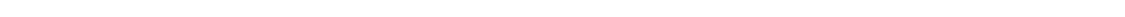<table style="width:88%; text-align:center;">
<tr style="color:white;">
<td style="background:"><strong>31</strong></td>
<td style="background:"><strong>11</strong></td>
<td style="background:"><strong>34</strong></td>
</tr>
</table>
